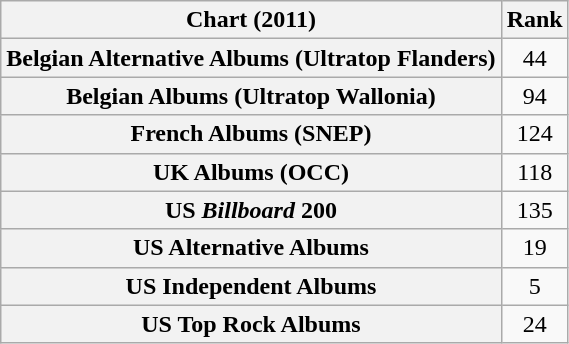<table class="wikitable plainrowheaders sortable">
<tr>
<th scope="col">Chart (2011)</th>
<th scope="col">Rank</th>
</tr>
<tr>
<th scope="row">Belgian Alternative Albums (Ultratop Flanders)</th>
<td style="text-align:center;">44</td>
</tr>
<tr>
<th scope="row">Belgian Albums (Ultratop Wallonia)</th>
<td style="text-align:center;">94</td>
</tr>
<tr>
<th scope="row">French Albums (SNEP)</th>
<td style="text-align:center;">124</td>
</tr>
<tr>
<th scope="row">UK Albums (OCC)</th>
<td style="text-align:center;">118</td>
</tr>
<tr>
<th scope="row">US <em>Billboard</em> 200</th>
<td style="text-align:center;">135</td>
</tr>
<tr>
<th scope="row">US Alternative Albums</th>
<td style="text-align:center;">19</td>
</tr>
<tr>
<th scope="row">US Independent Albums</th>
<td style="text-align:center;">5</td>
</tr>
<tr>
<th scope="row">US Top Rock Albums</th>
<td style="text-align:center;">24</td>
</tr>
</table>
